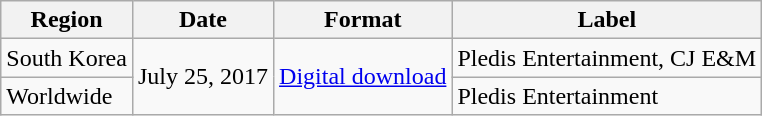<table class="wikitable">
<tr>
<th>Region</th>
<th>Date</th>
<th>Format</th>
<th>Label</th>
</tr>
<tr>
<td>South Korea</td>
<td rowspan="2">July 25, 2017</td>
<td rowspan="2"><a href='#'>Digital download</a></td>
<td>Pledis Entertainment, CJ E&M</td>
</tr>
<tr>
<td>Worldwide</td>
<td>Pledis Entertainment</td>
</tr>
</table>
